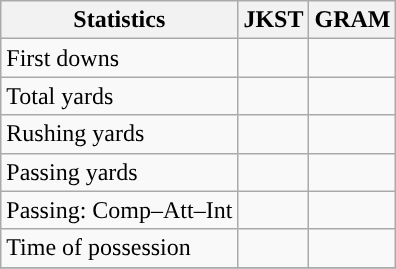<table class="wikitable" style="float: left;">
<tr>
<th>Statistics</th>
<th>JKST</th>
<th>GRAM</th>
</tr>
<tr>
<td>First downs</td>
<td></td>
<td></td>
</tr>
<tr>
<td>Total yards</td>
<td></td>
<td></td>
</tr>
<tr>
<td>Rushing yards</td>
<td></td>
<td></td>
</tr>
<tr>
<td>Passing yards</td>
<td></td>
<td></td>
</tr>
<tr>
<td>Passing: Comp–Att–Int</td>
<td></td>
<td></td>
</tr>
<tr>
<td>Time of possession</td>
<td></td>
<td></td>
</tr>
<tr>
</tr>
</table>
